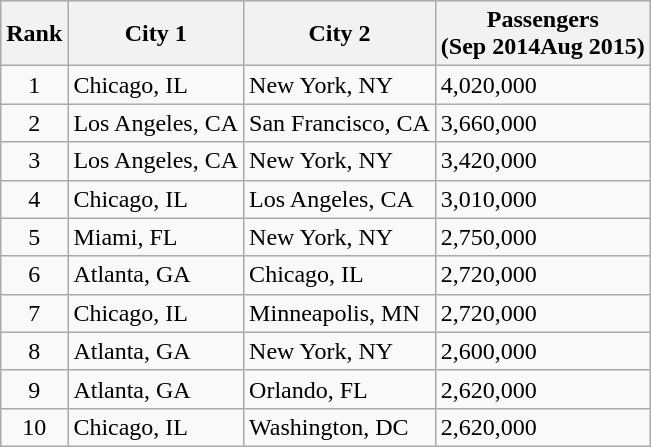<table class="wikitable sortable">
<tr style="background:lightgrey;">
<th>Rank</th>
<th>City 1</th>
<th>City 2</th>
<th>Passengers<br> (Sep 2014Aug 2015)</th>
</tr>
<tr>
<td align=center>1</td>
<td> Chicago, IL</td>
<td> New York, NY</td>
<td>4,020,000</td>
</tr>
<tr>
<td align=center>2</td>
<td> Los Angeles, CA</td>
<td> San Francisco, CA</td>
<td>3,660,000</td>
</tr>
<tr>
<td align=center>3</td>
<td> Los Angeles, CA</td>
<td> New York, NY</td>
<td>3,420,000</td>
</tr>
<tr>
<td align=center>4</td>
<td> Chicago, IL</td>
<td> Los Angeles, CA</td>
<td>3,010,000</td>
</tr>
<tr>
<td align=center>5</td>
<td> Miami, FL</td>
<td> New York, NY</td>
<td>2,750,000</td>
</tr>
<tr>
<td align=center>6</td>
<td> Atlanta, GA</td>
<td> Chicago, IL</td>
<td>2,720,000</td>
</tr>
<tr>
<td align=center>7</td>
<td> Chicago, IL</td>
<td> Minneapolis, MN</td>
<td>2,720,000</td>
</tr>
<tr>
<td align=center>8</td>
<td> Atlanta, GA</td>
<td> New York, NY</td>
<td>2,600,000</td>
</tr>
<tr>
<td align=center>9</td>
<td> Atlanta, GA</td>
<td> Orlando, FL</td>
<td>2,620,000</td>
</tr>
<tr>
<td align=center>10</td>
<td> Chicago, IL</td>
<td> Washington, DC</td>
<td>2,620,000</td>
</tr>
</table>
